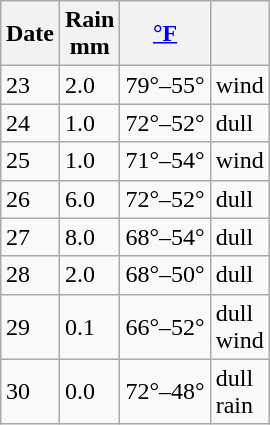<table class="wikitable" align=right style="margin:0 0 1em 1em">
<tr>
<th>Date</th>
<th>Rain<br>mm</th>
<th><a href='#'>°F</a></th>
<th></th>
</tr>
<tr>
<td>23</td>
<td>2.0</td>
<td>79°–55°</td>
<td>wind</td>
</tr>
<tr>
<td>24</td>
<td>1.0</td>
<td>72°–52°</td>
<td>dull</td>
</tr>
<tr>
<td>25</td>
<td>1.0</td>
<td>71°–54°</td>
<td>wind</td>
</tr>
<tr>
<td>26</td>
<td>6.0</td>
<td>72°–52°</td>
<td>dull</td>
</tr>
<tr>
<td>27</td>
<td>8.0</td>
<td>68°–54°</td>
<td>dull</td>
</tr>
<tr>
<td>28</td>
<td>2.0</td>
<td>68°–50°</td>
<td>dull</td>
</tr>
<tr>
<td>29</td>
<td>0.1</td>
<td>66°–52°</td>
<td>dull<br>wind</td>
</tr>
<tr>
<td>30</td>
<td>0.0</td>
<td>72°–48°</td>
<td>dull<br>rain</td>
</tr>
</table>
